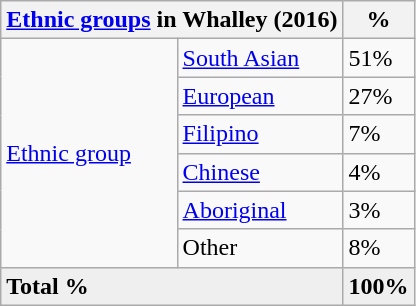<table class="wikitable">
<tr>
<th colspan=2><a href='#'>Ethnic groups</a> in Whalley (2016)<br></th>
<th>%</th>
</tr>
<tr>
<td rowspan=6><a href='#'>Ethnic group</a></td>
<td><a href='#'>South Asian</a></td>
<td>51%</td>
</tr>
<tr>
<td><a href='#'>European</a></td>
<td>27%</td>
</tr>
<tr>
<td><a href='#'>Filipino</a></td>
<td>7%</td>
</tr>
<tr>
<td><a href='#'>Chinese</a></td>
<td>4%</td>
</tr>
<tr>
<td><a href='#'>Aboriginal</a></td>
<td>3%</td>
</tr>
<tr>
<td>Other</td>
<td>8%</td>
</tr>
<tr style="background:#efefef; font-weight:bold">
<td colspan=2>Total %</td>
<td>100%</td>
</tr>
</table>
